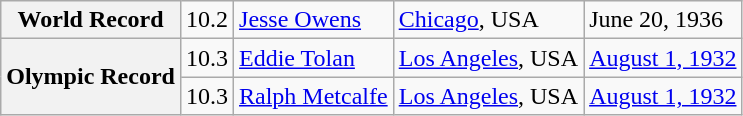<table class="wikitable">
<tr>
<th>World Record</th>
<td>10.2</td>
<td> <a href='#'>Jesse Owens</a></td>
<td><a href='#'>Chicago</a>, USA</td>
<td>June 20, 1936</td>
</tr>
<tr>
<th rowspan=2>Olympic Record</th>
<td>10.3</td>
<td> <a href='#'>Eddie Tolan</a></td>
<td><a href='#'>Los Angeles</a>, USA</td>
<td><a href='#'>August 1, 1932</a></td>
</tr>
<tr>
<td>10.3</td>
<td> <a href='#'>Ralph Metcalfe</a></td>
<td><a href='#'>Los Angeles</a>, USA</td>
<td><a href='#'>August 1, 1932</a></td>
</tr>
</table>
